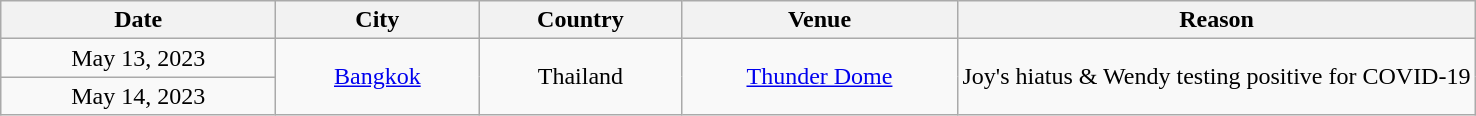<table class="wikitable" style="text-align:center;">
<tr>
<th scope="col" style="width:11em;">Date</th>
<th scope="col" style="width:8em;">City</th>
<th scope="col" style="width:8em;">Country</th>
<th scope="col" style="width:11em;">Venue</th>
<th scope="col">Reason</th>
</tr>
<tr>
<td>May 13, 2023</td>
<td rowspan="2"><a href='#'>Bangkok</a></td>
<td rowspan="2">Thailand</td>
<td rowspan="2"><a href='#'>Thunder Dome</a></td>
<td rowspan="2">Joy's hiatus & Wendy testing positive for COVID-19</td>
</tr>
<tr>
<td>May 14, 2023</td>
</tr>
</table>
